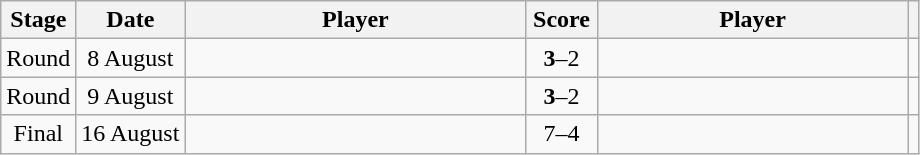<table class="wikitable " style="text-align:center;">
<tr>
<th>Stage</th>
<th>Date</th>
<th width=220>Player</th>
<th width=40>Score</th>
<th width=200>Player</th>
<th></th>
</tr>
<tr>
<td>Round</td>
<td>8 August</td>
<td><strong></strong></td>
<td><strong>3</strong>–2</td>
<td></td>
<td></td>
</tr>
<tr>
<td>Round</td>
<td>9 August</td>
<td><strong></strong></td>
<td><strong>3</strong>–2</td>
<td></td>
<td></td>
</tr>
<tr>
<td>Final</td>
<td>16 August</td>
<td><strong></strong></td>
<td>7–4</td>
<td></td>
<td></td>
</tr>
</table>
